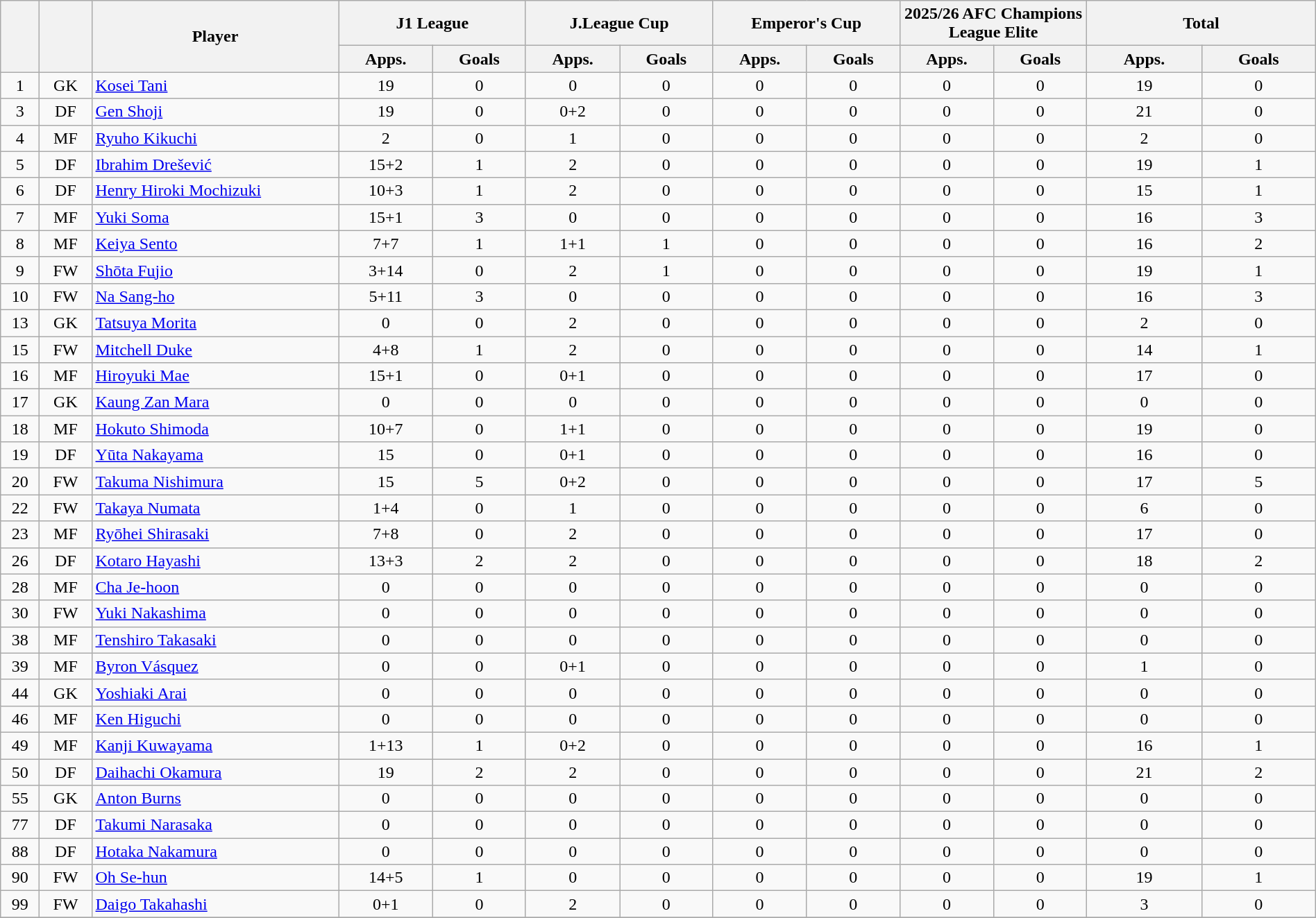<table class="wikitable" style="text-align:center; font-size:100%; width:100%;">
<tr>
<th rowspan=2></th>
<th rowspan=2></th>
<th rowspan=2 width="230">Player</th>
<th colspan=2 width="105">J1 League</th>
<th colspan=2 width="105">J.League Cup</th>
<th colspan=2 width="105">Emperor's Cup</th>
<th colspan=2 width="105">2025/26 AFC Champions League Elite</th>
<th colspan=2 width="130">Total</th>
</tr>
<tr>
<th>Apps.</th>
<th> Goals</th>
<th>Apps.</th>
<th> Goals</th>
<th>Apps.</th>
<th> Goals</th>
<th>Apps.</th>
<th> Goals</th>
<th>Apps.</th>
<th> Goals</th>
</tr>
<tr>
<td>1</td>
<td>GK</td>
<td align="left"> <a href='#'>Kosei Tani</a></td>
<td>19</td>
<td>0</td>
<td>0</td>
<td>0</td>
<td>0</td>
<td>0</td>
<td>0</td>
<td>0</td>
<td>19</td>
<td>0</td>
</tr>
<tr>
<td>3</td>
<td>DF</td>
<td align="left"> <a href='#'>Gen Shoji</a></td>
<td>19</td>
<td>0</td>
<td>0+2</td>
<td>0</td>
<td>0</td>
<td>0</td>
<td>0</td>
<td>0</td>
<td>21</td>
<td>0</td>
</tr>
<tr>
<td>4</td>
<td>MF</td>
<td align="left"> <a href='#'>Ryuho Kikuchi</a></td>
<td>2</td>
<td>0</td>
<td>1</td>
<td>0</td>
<td>0</td>
<td>0</td>
<td>0</td>
<td>0</td>
<td>2</td>
<td>0</td>
</tr>
<tr>
<td>5</td>
<td>DF</td>
<td align="left"> <a href='#'>Ibrahim Drešević</a></td>
<td>15+2</td>
<td>1</td>
<td>2</td>
<td>0</td>
<td>0</td>
<td>0</td>
<td>0</td>
<td>0</td>
<td>19</td>
<td>1</td>
</tr>
<tr>
<td>6</td>
<td>DF</td>
<td align="left"> <a href='#'>Henry Hiroki Mochizuki</a></td>
<td>10+3</td>
<td>1</td>
<td>2</td>
<td>0</td>
<td>0</td>
<td>0</td>
<td>0</td>
<td>0</td>
<td>15</td>
<td>1</td>
</tr>
<tr>
<td>7</td>
<td>MF</td>
<td align="left"> <a href='#'>Yuki Soma</a></td>
<td>15+1</td>
<td>3</td>
<td>0</td>
<td>0</td>
<td>0</td>
<td>0</td>
<td>0</td>
<td>0</td>
<td>16</td>
<td>3</td>
</tr>
<tr>
<td>8</td>
<td>MF</td>
<td align="left"> <a href='#'>Keiya Sento</a></td>
<td>7+7</td>
<td>1</td>
<td>1+1</td>
<td>1</td>
<td>0</td>
<td>0</td>
<td>0</td>
<td>0</td>
<td>16</td>
<td>2</td>
</tr>
<tr>
<td>9</td>
<td>FW</td>
<td align="left"> <a href='#'>Shōta Fujio</a></td>
<td>3+14</td>
<td>0</td>
<td>2</td>
<td>1</td>
<td>0</td>
<td>0</td>
<td>0</td>
<td>0</td>
<td>19</td>
<td>1</td>
</tr>
<tr>
<td>10</td>
<td>FW</td>
<td align="left"> <a href='#'>Na Sang-ho</a></td>
<td>5+11</td>
<td>3</td>
<td>0</td>
<td>0</td>
<td>0</td>
<td>0</td>
<td>0</td>
<td>0</td>
<td>16</td>
<td>3</td>
</tr>
<tr>
<td>13</td>
<td>GK</td>
<td align="left"> <a href='#'>Tatsuya Morita</a></td>
<td>0</td>
<td>0</td>
<td>2</td>
<td>0</td>
<td>0</td>
<td>0</td>
<td>0</td>
<td>0</td>
<td>2</td>
<td>0</td>
</tr>
<tr>
<td>15</td>
<td>FW</td>
<td align="left"> <a href='#'>Mitchell Duke</a></td>
<td>4+8</td>
<td>1</td>
<td>2</td>
<td>0</td>
<td>0</td>
<td>0</td>
<td>0</td>
<td>0</td>
<td>14</td>
<td>1</td>
</tr>
<tr>
<td>16</td>
<td>MF</td>
<td align="left"> <a href='#'>Hiroyuki Mae</a></td>
<td>15+1</td>
<td>0</td>
<td>0+1</td>
<td>0</td>
<td>0</td>
<td>0</td>
<td>0</td>
<td>0</td>
<td>17</td>
<td>0</td>
</tr>
<tr>
<td>17</td>
<td>GK</td>
<td align="left"> <a href='#'>Kaung Zan Mara</a></td>
<td>0</td>
<td>0</td>
<td>0</td>
<td>0</td>
<td>0</td>
<td>0</td>
<td>0</td>
<td>0</td>
<td>0</td>
<td>0</td>
</tr>
<tr>
<td>18</td>
<td>MF</td>
<td align="left"> <a href='#'>Hokuto Shimoda</a></td>
<td>10+7</td>
<td>0</td>
<td>1+1</td>
<td>0</td>
<td>0</td>
<td>0</td>
<td>0</td>
<td>0</td>
<td>19</td>
<td>0</td>
</tr>
<tr>
<td>19</td>
<td>DF</td>
<td align="left"> <a href='#'>Yūta Nakayama</a></td>
<td>15</td>
<td>0</td>
<td>0+1</td>
<td>0</td>
<td>0</td>
<td>0</td>
<td>0</td>
<td>0</td>
<td>16</td>
<td>0</td>
</tr>
<tr>
<td>20</td>
<td>FW</td>
<td align="left"> <a href='#'>Takuma Nishimura</a></td>
<td>15</td>
<td>5</td>
<td>0+2</td>
<td>0</td>
<td>0</td>
<td>0</td>
<td>0</td>
<td>0</td>
<td>17</td>
<td>5</td>
</tr>
<tr>
<td>22</td>
<td>FW</td>
<td align="left"> <a href='#'>Takaya Numata</a></td>
<td>1+4</td>
<td>0</td>
<td>1</td>
<td>0</td>
<td>0</td>
<td>0</td>
<td>0</td>
<td>0</td>
<td>6</td>
<td>0</td>
</tr>
<tr>
<td>23</td>
<td>MF</td>
<td align="left"> <a href='#'>Ryōhei Shirasaki</a></td>
<td>7+8</td>
<td>0</td>
<td>2</td>
<td>0</td>
<td>0</td>
<td>0</td>
<td>0</td>
<td>0</td>
<td>17</td>
<td>0</td>
</tr>
<tr>
<td>26</td>
<td>DF</td>
<td align="left"> <a href='#'>Kotaro Hayashi</a></td>
<td>13+3</td>
<td>2</td>
<td>2</td>
<td>0</td>
<td>0</td>
<td>0</td>
<td>0</td>
<td>0</td>
<td>18</td>
<td>2</td>
</tr>
<tr>
<td>28</td>
<td>MF</td>
<td align="left"> <a href='#'>Cha Je-hoon</a></td>
<td>0</td>
<td>0</td>
<td>0</td>
<td>0</td>
<td>0</td>
<td>0</td>
<td>0</td>
<td>0</td>
<td>0</td>
<td>0</td>
</tr>
<tr>
<td>30</td>
<td>FW</td>
<td align="left"> <a href='#'>Yuki Nakashima</a></td>
<td>0</td>
<td>0</td>
<td>0</td>
<td>0</td>
<td>0</td>
<td>0</td>
<td>0</td>
<td>0</td>
<td>0</td>
<td>0</td>
</tr>
<tr>
<td>38</td>
<td>MF</td>
<td align="left"> <a href='#'>Tenshiro Takasaki</a></td>
<td>0</td>
<td>0</td>
<td>0</td>
<td>0</td>
<td>0</td>
<td>0</td>
<td>0</td>
<td>0</td>
<td>0</td>
<td>0</td>
</tr>
<tr>
<td>39</td>
<td>MF</td>
<td align="left"> <a href='#'>Byron Vásquez</a></td>
<td>0</td>
<td>0</td>
<td>0+1</td>
<td>0</td>
<td>0</td>
<td>0</td>
<td>0</td>
<td>0</td>
<td>1</td>
<td>0</td>
</tr>
<tr>
<td>44</td>
<td>GK</td>
<td align="left"> <a href='#'>Yoshiaki Arai</a></td>
<td>0</td>
<td>0</td>
<td>0</td>
<td>0</td>
<td>0</td>
<td>0</td>
<td>0</td>
<td>0</td>
<td>0</td>
<td>0</td>
</tr>
<tr>
<td>46</td>
<td>MF</td>
<td align="left"> <a href='#'>Ken Higuchi</a></td>
<td>0</td>
<td>0</td>
<td>0</td>
<td>0</td>
<td>0</td>
<td>0</td>
<td>0</td>
<td>0</td>
<td>0</td>
<td>0</td>
</tr>
<tr>
<td>49</td>
<td>MF</td>
<td align="left"> <a href='#'>Kanji Kuwayama</a></td>
<td>1+13</td>
<td>1</td>
<td>0+2</td>
<td>0</td>
<td>0</td>
<td>0</td>
<td>0</td>
<td>0</td>
<td>16</td>
<td>1</td>
</tr>
<tr>
<td>50</td>
<td>DF</td>
<td align="left"> <a href='#'>Daihachi Okamura</a></td>
<td>19</td>
<td>2</td>
<td>2</td>
<td>0</td>
<td>0</td>
<td>0</td>
<td>0</td>
<td>0</td>
<td>21</td>
<td>2</td>
</tr>
<tr>
<td>55</td>
<td>GK</td>
<td align="left"> <a href='#'>Anton Burns</a></td>
<td>0</td>
<td>0</td>
<td>0</td>
<td>0</td>
<td>0</td>
<td>0</td>
<td>0</td>
<td>0</td>
<td>0</td>
<td>0</td>
</tr>
<tr>
<td>77</td>
<td>DF</td>
<td align="left"> <a href='#'>Takumi Narasaka</a></td>
<td>0</td>
<td>0</td>
<td>0</td>
<td>0</td>
<td>0</td>
<td>0</td>
<td>0</td>
<td>0</td>
<td>0</td>
<td>0</td>
</tr>
<tr>
<td>88</td>
<td>DF</td>
<td align="left"> <a href='#'>Hotaka Nakamura</a></td>
<td>0</td>
<td>0</td>
<td>0</td>
<td>0</td>
<td>0</td>
<td>0</td>
<td>0</td>
<td>0</td>
<td>0</td>
<td>0</td>
</tr>
<tr>
<td>90</td>
<td>FW</td>
<td align="left"> <a href='#'>Oh Se-hun</a></td>
<td>14+5</td>
<td>1</td>
<td>0</td>
<td>0</td>
<td>0</td>
<td>0</td>
<td>0</td>
<td>0</td>
<td>19</td>
<td>1</td>
</tr>
<tr>
<td>99</td>
<td>FW</td>
<td align="left"> <a href='#'>Daigo Takahashi</a></td>
<td>0+1</td>
<td>0</td>
<td>2</td>
<td>0</td>
<td>0</td>
<td>0</td>
<td>0</td>
<td>0</td>
<td>3</td>
<td>0</td>
</tr>
<tr>
</tr>
</table>
